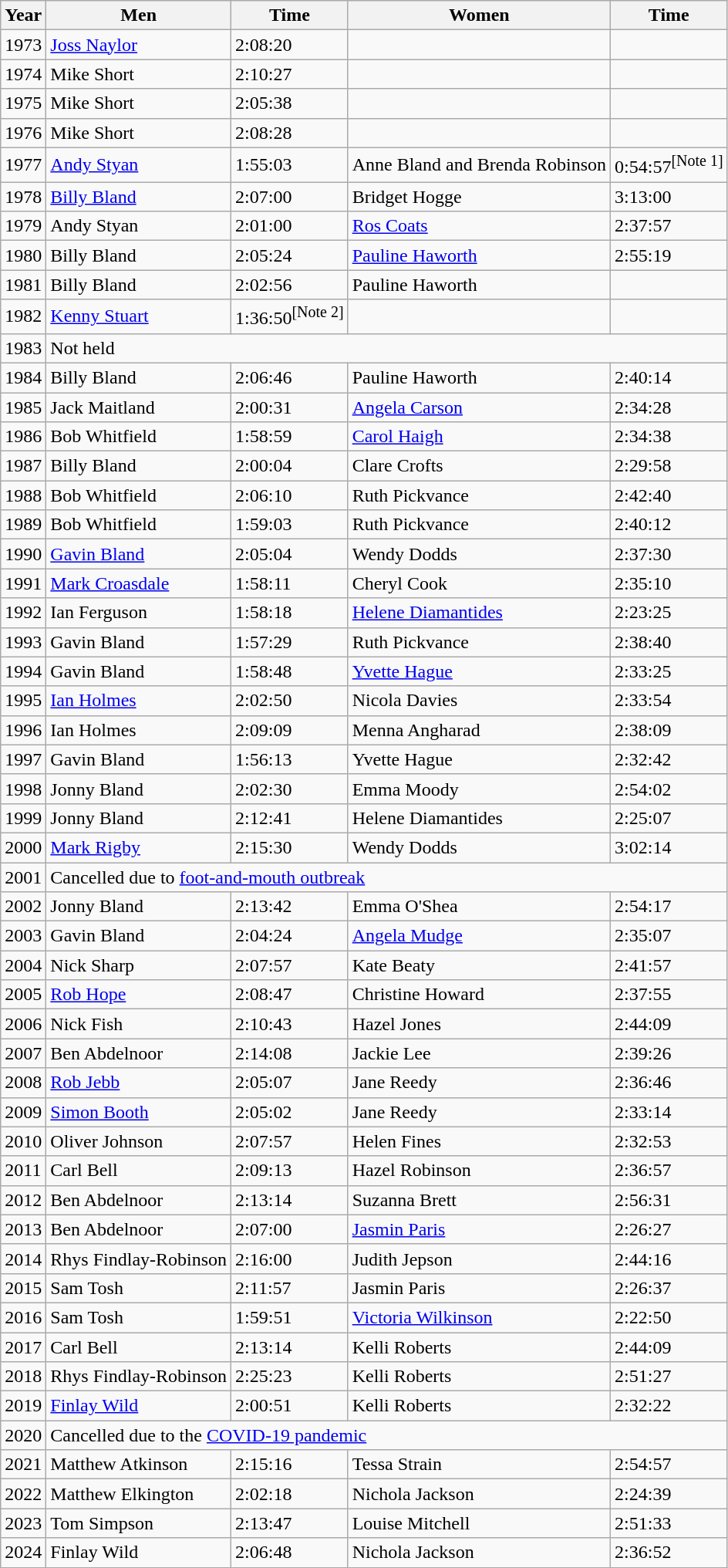<table class="wikitable sortable">
<tr>
<th>Year</th>
<th>Men</th>
<th>Time</th>
<th>Women</th>
<th>Time</th>
</tr>
<tr>
<td>1973</td>
<td><a href='#'>Joss Naylor</a></td>
<td>2:08:20</td>
<td></td>
<td></td>
</tr>
<tr>
<td>1974</td>
<td>Mike Short</td>
<td>2:10:27</td>
<td></td>
<td></td>
</tr>
<tr>
<td>1975</td>
<td>Mike Short</td>
<td>2:05:38</td>
<td></td>
<td></td>
</tr>
<tr>
<td>1976</td>
<td>Mike Short</td>
<td>2:08:28</td>
<td></td>
<td></td>
</tr>
<tr>
<td>1977</td>
<td><a href='#'>Andy Styan</a></td>
<td>1:55:03</td>
<td>Anne Bland and Brenda Robinson</td>
<td>0:54:57<sup>[Note 1]</sup></td>
</tr>
<tr>
<td>1978</td>
<td><a href='#'>Billy Bland</a></td>
<td>2:07:00</td>
<td>Bridget Hogge</td>
<td>3:13:00</td>
</tr>
<tr>
<td>1979</td>
<td>Andy Styan</td>
<td>2:01:00</td>
<td><a href='#'>Ros Coats</a></td>
<td>2:37:57</td>
</tr>
<tr>
<td>1980</td>
<td>Billy Bland</td>
<td>2:05:24</td>
<td><a href='#'>Pauline Haworth</a></td>
<td>2:55:19</td>
</tr>
<tr>
<td>1981</td>
<td>Billy Bland</td>
<td>2:02:56</td>
<td>Pauline Haworth</td>
<td></td>
</tr>
<tr>
<td>1982</td>
<td><a href='#'>Kenny Stuart</a></td>
<td>1:36:50<sup>[Note 2]</sup></td>
<td></td>
<td></td>
</tr>
<tr>
<td>1983</td>
<td colspan="4">Not held</td>
</tr>
<tr>
<td>1984</td>
<td>Billy Bland</td>
<td>2:06:46</td>
<td>Pauline Haworth</td>
<td>2:40:14</td>
</tr>
<tr>
<td>1985</td>
<td>Jack Maitland</td>
<td>2:00:31</td>
<td><a href='#'>Angela Carson</a></td>
<td>2:34:28</td>
</tr>
<tr>
<td>1986</td>
<td>Bob Whitfield</td>
<td>1:58:59</td>
<td><a href='#'>Carol Haigh</a></td>
<td>2:34:38</td>
</tr>
<tr>
<td>1987</td>
<td>Billy Bland</td>
<td>2:00:04</td>
<td>Clare Crofts</td>
<td>2:29:58</td>
</tr>
<tr>
<td>1988</td>
<td>Bob Whitfield</td>
<td>2:06:10</td>
<td>Ruth Pickvance</td>
<td>2:42:40</td>
</tr>
<tr>
<td>1989</td>
<td>Bob Whitfield</td>
<td>1:59:03</td>
<td>Ruth Pickvance</td>
<td>2:40:12</td>
</tr>
<tr>
<td>1990</td>
<td><a href='#'>Gavin Bland</a></td>
<td>2:05:04</td>
<td>Wendy Dodds</td>
<td>2:37:30</td>
</tr>
<tr>
<td>1991</td>
<td><a href='#'>Mark Croasdale</a></td>
<td>1:58:11</td>
<td>Cheryl Cook</td>
<td>2:35:10</td>
</tr>
<tr>
<td>1992</td>
<td>Ian Ferguson</td>
<td>1:58:18</td>
<td><a href='#'>Helene Diamantides</a></td>
<td>2:23:25</td>
</tr>
<tr>
<td>1993</td>
<td>Gavin Bland</td>
<td>1:57:29</td>
<td>Ruth Pickvance</td>
<td>2:38:40</td>
</tr>
<tr>
<td>1994</td>
<td>Gavin Bland</td>
<td>1:58:48</td>
<td><a href='#'>Yvette Hague</a></td>
<td>2:33:25</td>
</tr>
<tr>
<td>1995</td>
<td><a href='#'>Ian Holmes</a></td>
<td>2:02:50</td>
<td>Nicola Davies</td>
<td>2:33:54</td>
</tr>
<tr>
<td>1996</td>
<td>Ian Holmes</td>
<td>2:09:09</td>
<td>Menna Angharad</td>
<td>2:38:09</td>
</tr>
<tr>
<td>1997</td>
<td>Gavin Bland</td>
<td>1:56:13</td>
<td>Yvette Hague</td>
<td>2:32:42</td>
</tr>
<tr>
<td>1998</td>
<td>Jonny Bland</td>
<td>2:02:30</td>
<td>Emma Moody</td>
<td>2:54:02</td>
</tr>
<tr>
<td>1999</td>
<td>Jonny Bland</td>
<td>2:12:41</td>
<td>Helene Diamantides</td>
<td>2:25:07</td>
</tr>
<tr>
<td>2000</td>
<td><a href='#'>Mark Rigby</a></td>
<td>2:15:30</td>
<td>Wendy Dodds</td>
<td>3:02:14</td>
</tr>
<tr>
<td>2001</td>
<td colspan="4">Cancelled due to <a href='#'>foot-and-mouth outbreak</a></td>
</tr>
<tr>
<td>2002</td>
<td>Jonny Bland</td>
<td>2:13:42</td>
<td>Emma O'Shea</td>
<td>2:54:17</td>
</tr>
<tr>
<td>2003</td>
<td>Gavin Bland</td>
<td>2:04:24</td>
<td><a href='#'>Angela Mudge</a></td>
<td>2:35:07</td>
</tr>
<tr>
<td>2004</td>
<td>Nick Sharp</td>
<td>2:07:57</td>
<td>Kate Beaty</td>
<td>2:41:57</td>
</tr>
<tr>
<td>2005</td>
<td><a href='#'>Rob Hope</a></td>
<td>2:08:47</td>
<td>Christine Howard</td>
<td>2:37:55</td>
</tr>
<tr>
<td>2006</td>
<td>Nick Fish</td>
<td>2:10:43</td>
<td>Hazel Jones</td>
<td>2:44:09</td>
</tr>
<tr>
<td>2007</td>
<td>Ben Abdelnoor</td>
<td>2:14:08</td>
<td>Jackie Lee</td>
<td>2:39:26</td>
</tr>
<tr>
<td>2008</td>
<td><a href='#'>Rob Jebb</a></td>
<td>2:05:07</td>
<td>Jane Reedy</td>
<td>2:36:46</td>
</tr>
<tr>
<td>2009</td>
<td><a href='#'>Simon Booth</a></td>
<td>2:05:02</td>
<td>Jane Reedy</td>
<td>2:33:14</td>
</tr>
<tr>
<td>2010</td>
<td>Oliver Johnson</td>
<td>2:07:57</td>
<td>Helen Fines</td>
<td>2:32:53</td>
</tr>
<tr>
<td>2011</td>
<td>Carl Bell</td>
<td>2:09:13</td>
<td>Hazel Robinson</td>
<td>2:36:57</td>
</tr>
<tr>
<td>2012</td>
<td>Ben Abdelnoor</td>
<td>2:13:14</td>
<td>Suzanna Brett</td>
<td>2:56:31</td>
</tr>
<tr>
<td>2013</td>
<td>Ben Abdelnoor</td>
<td>2:07:00</td>
<td><a href='#'>Jasmin Paris</a></td>
<td>2:26:27</td>
</tr>
<tr>
<td>2014</td>
<td>Rhys Findlay-Robinson</td>
<td>2:16:00</td>
<td>Judith Jepson</td>
<td>2:44:16</td>
</tr>
<tr>
<td>2015</td>
<td>Sam Tosh</td>
<td>2:11:57</td>
<td>Jasmin Paris</td>
<td>2:26:37</td>
</tr>
<tr>
<td>2016</td>
<td>Sam Tosh</td>
<td>1:59:51</td>
<td><a href='#'>Victoria Wilkinson</a></td>
<td>2:22:50</td>
</tr>
<tr>
<td>2017</td>
<td>Carl Bell</td>
<td>2:13:14</td>
<td>Kelli Roberts</td>
<td>2:44:09</td>
</tr>
<tr>
<td>2018</td>
<td>Rhys Findlay-Robinson</td>
<td>2:25:23</td>
<td>Kelli Roberts</td>
<td>2:51:27</td>
</tr>
<tr>
<td>2019</td>
<td><a href='#'>Finlay Wild</a></td>
<td>2:00:51</td>
<td>Kelli Roberts</td>
<td>2:32:22</td>
</tr>
<tr>
<td>2020</td>
<td colspan="4">Cancelled due to the <a href='#'>COVID-19 pandemic</a></td>
</tr>
<tr>
<td>2021</td>
<td>Matthew Atkinson</td>
<td>2:15:16</td>
<td>Tessa Strain</td>
<td>2:54:57</td>
</tr>
<tr>
<td>2022</td>
<td>Matthew Elkington</td>
<td>2:02:18</td>
<td>Nichola Jackson</td>
<td>2:24:39</td>
</tr>
<tr>
<td>2023</td>
<td>Tom Simpson</td>
<td>2:13:47</td>
<td>Louise Mitchell</td>
<td>2:51:33</td>
</tr>
<tr>
<td>2024</td>
<td>Finlay Wild</td>
<td>2:06:48</td>
<td>Nichola Jackson</td>
<td>2:36:52</td>
</tr>
</table>
